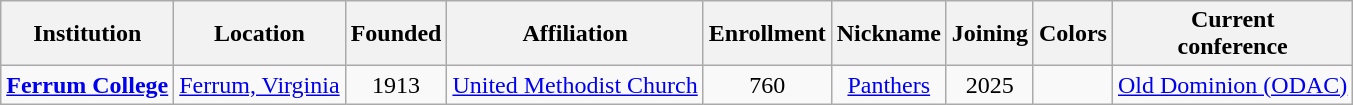<table class="wikitable sortable" style="text-align:center">
<tr>
<th>Institution</th>
<th>Location</th>
<th>Founded</th>
<th>Affiliation</th>
<th>Enrollment</th>
<th>Nickname</th>
<th>Joining</th>
<th class="unsortable">Colors</th>
<th>Current<br>conference</th>
</tr>
<tr>
<td><strong><a href='#'>Ferrum College</a></strong></td>
<td><a href='#'>Ferrum, Virginia</a></td>
<td>1913</td>
<td><a href='#'>United Methodist Church</a></td>
<td>760</td>
<td><a href='#'>Panthers</a></td>
<td>2025</td>
<td></td>
<td><a href='#'>Old Dominion (ODAC)</a></td>
</tr>
</table>
